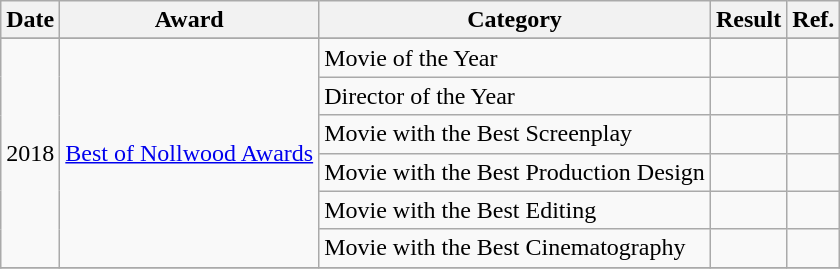<table class="wikitable plainrowheaders sortable">
<tr>
<th>Date</th>
<th>Award</th>
<th>Category</th>
<th>Result</th>
<th>Ref.</th>
</tr>
<tr>
</tr>
<tr>
<td rowspan="6">2018</td>
<td rowspan="6"><a href='#'>Best of Nollwood Awards</a></td>
<td>Movie of the Year</td>
<td></td>
<td></td>
</tr>
<tr>
<td>Director of the Year</td>
<td></td>
<td></td>
</tr>
<tr>
<td>Movie with the Best Screenplay</td>
<td></td>
<td></td>
</tr>
<tr>
<td>Movie with the Best Production Design</td>
<td></td>
<td></td>
</tr>
<tr>
<td>Movie with the Best Editing</td>
<td></td>
<td></td>
</tr>
<tr>
<td>Movie with the Best Cinematography</td>
<td></td>
<td></td>
</tr>
<tr>
</tr>
</table>
